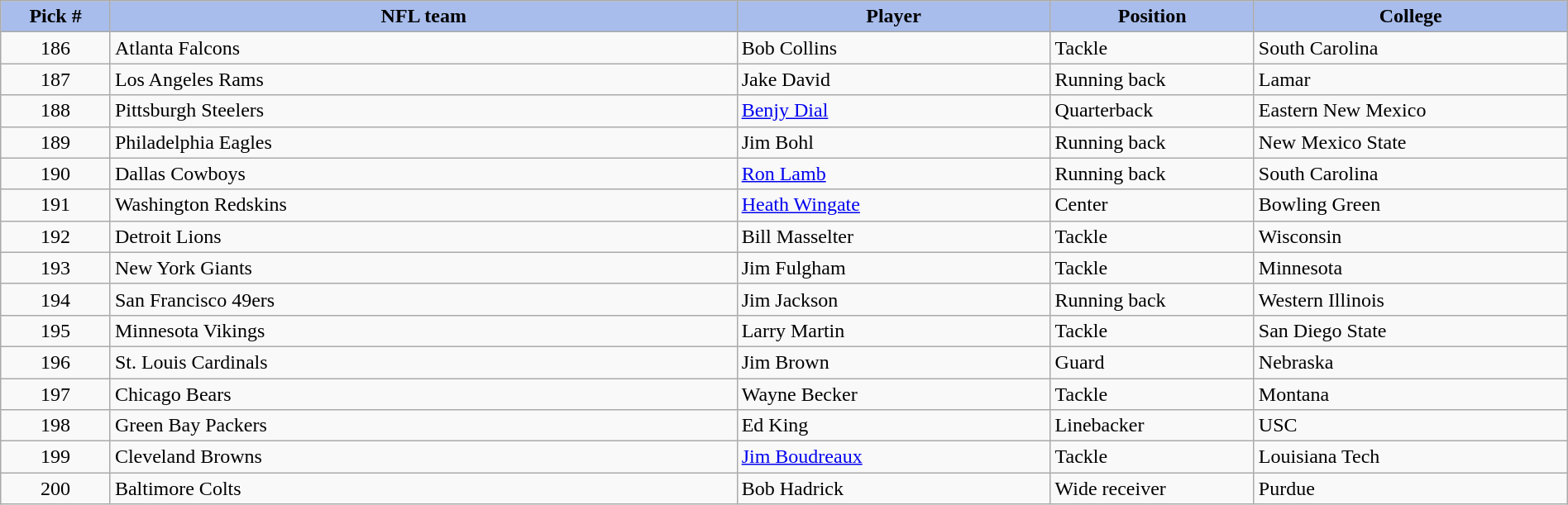<table class="wikitable sortable sortable" style="width: 100%">
<tr>
<th style="background:#A8BDEC;" width=7%>Pick #</th>
<th width=40% style="background:#A8BDEC;">NFL team</th>
<th width=20% style="background:#A8BDEC;">Player</th>
<th width=13% style="background:#A8BDEC;">Position</th>
<th style="background:#A8BDEC;">College</th>
</tr>
<tr>
<td align=center>186</td>
<td>Atlanta Falcons</td>
<td>Bob Collins</td>
<td>Tackle</td>
<td>South Carolina</td>
</tr>
<tr>
<td align=center>187</td>
<td>Los Angeles Rams</td>
<td>Jake David</td>
<td>Running back</td>
<td>Lamar</td>
</tr>
<tr>
<td align=center>188</td>
<td>Pittsburgh Steelers</td>
<td><a href='#'>Benjy Dial</a></td>
<td>Quarterback</td>
<td>Eastern New Mexico</td>
</tr>
<tr>
<td align=center>189</td>
<td>Philadelphia Eagles</td>
<td>Jim Bohl</td>
<td>Running back</td>
<td>New Mexico State</td>
</tr>
<tr>
<td align=center>190</td>
<td>Dallas Cowboys</td>
<td><a href='#'>Ron Lamb</a></td>
<td>Running back</td>
<td>South Carolina</td>
</tr>
<tr>
<td align=center>191</td>
<td>Washington Redskins</td>
<td><a href='#'>Heath Wingate</a></td>
<td>Center</td>
<td>Bowling Green</td>
</tr>
<tr>
<td align=center>192</td>
<td>Detroit Lions</td>
<td>Bill Masselter</td>
<td>Tackle</td>
<td>Wisconsin</td>
</tr>
<tr>
<td align=center>193</td>
<td>New York Giants</td>
<td>Jim Fulgham</td>
<td>Tackle</td>
<td>Minnesota</td>
</tr>
<tr>
<td align=center>194</td>
<td>San Francisco 49ers</td>
<td>Jim Jackson</td>
<td>Running back</td>
<td>Western Illinois</td>
</tr>
<tr>
<td align=center>195</td>
<td>Minnesota Vikings</td>
<td>Larry Martin</td>
<td>Tackle</td>
<td>San Diego State</td>
</tr>
<tr>
<td align=center>196</td>
<td>St. Louis Cardinals</td>
<td>Jim Brown</td>
<td>Guard</td>
<td>Nebraska</td>
</tr>
<tr>
<td align=center>197</td>
<td>Chicago Bears</td>
<td>Wayne Becker</td>
<td>Tackle</td>
<td>Montana</td>
</tr>
<tr>
<td align=center>198</td>
<td>Green Bay Packers</td>
<td>Ed King</td>
<td>Linebacker</td>
<td>USC</td>
</tr>
<tr>
<td align=center>199</td>
<td>Cleveland Browns</td>
<td><a href='#'>Jim Boudreaux</a></td>
<td>Tackle</td>
<td>Louisiana Tech</td>
</tr>
<tr>
<td align=center>200</td>
<td>Baltimore Colts</td>
<td>Bob Hadrick</td>
<td>Wide receiver</td>
<td>Purdue</td>
</tr>
</table>
